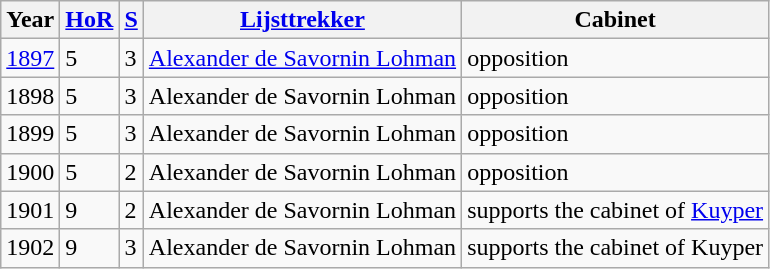<table class="wikitable sortable plainrowheaders">
<tr>
<th>Year</th>
<th><a href='#'>HoR</a></th>
<th><a href='#'>S</a></th>
<th><a href='#'>Lijsttrekker</a></th>
<th>Cabinet</th>
</tr>
<tr>
<td><a href='#'>1897</a></td>
<td>5</td>
<td>3</td>
<td><a href='#'>Alexander de Savornin Lohman</a></td>
<td>opposition</td>
</tr>
<tr>
<td>1898</td>
<td>5</td>
<td>3</td>
<td>Alexander de Savornin Lohman</td>
<td>opposition</td>
</tr>
<tr>
<td>1899</td>
<td>5</td>
<td>3</td>
<td>Alexander de Savornin Lohman</td>
<td>opposition</td>
</tr>
<tr>
<td>1900</td>
<td>5</td>
<td>2</td>
<td>Alexander de Savornin Lohman</td>
<td>opposition</td>
</tr>
<tr>
<td>1901</td>
<td>9</td>
<td>2</td>
<td>Alexander de Savornin Lohman</td>
<td>supports the cabinet of <a href='#'>Kuyper</a></td>
</tr>
<tr>
<td>1902</td>
<td>9</td>
<td>3</td>
<td>Alexander de Savornin Lohman</td>
<td>supports the cabinet of Kuyper</td>
</tr>
</table>
